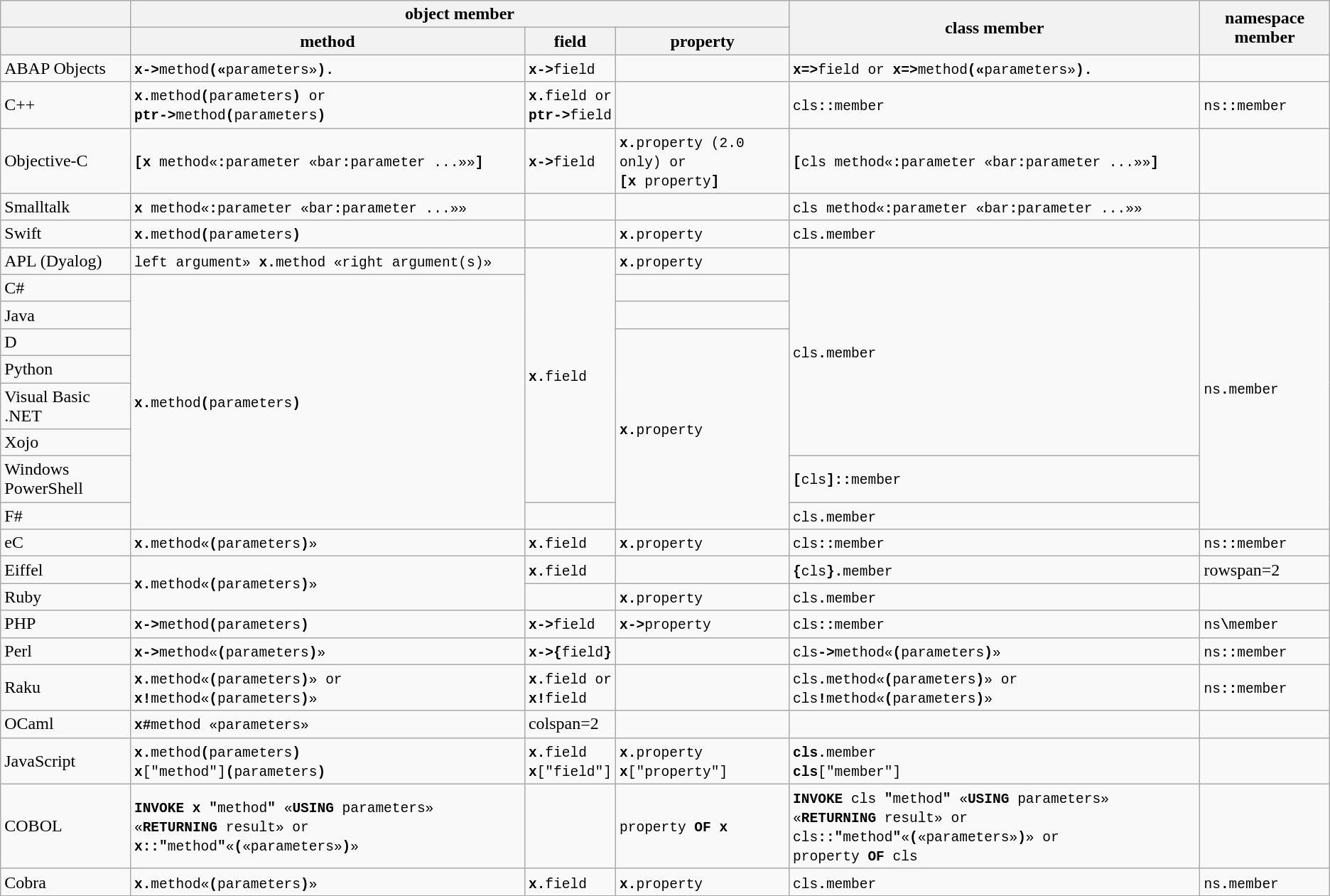<table class="wikitable">
<tr>
<th></th>
<th colspan=3>object member</th>
<th rowspan=2>class member</th>
<th rowspan=2>namespace member</th>
</tr>
<tr>
<th></th>
<th>method</th>
<th>field</th>
<th>property</th>
</tr>
<tr>
<td>ABAP Objects</td>
<td><code><strong>x-></strong>method<strong>(«</strong>parameters»<strong>).</strong></code></td>
<td><code><strong>x-></strong>field</code></td>
<td></td>
<td><code><strong>x=></strong>field or <strong>x=></strong>method<strong>(«</strong>parameters»<strong>).</strong></code></td>
<td></td>
</tr>
<tr>
<td>C++</td>
<td><code><strong>x.</strong>method<strong>(</strong>parameters<strong>)</strong> or<br><strong>ptr-></strong>method<strong>(</strong>parameters<strong>)</strong></code></td>
<td><code><strong>x.</strong>field or<br><strong>ptr-></strong>field</code></td>
<td></td>
<td><code>cls<strong>::</strong>member</code></td>
<td><code>ns<strong>::</strong>member</code></td>
</tr>
<tr>
<td>Objective-C</td>
<td><code><strong>[x </strong>method«<strong>:</strong>parameter «bar<strong>:</strong>parameter ...»»<strong>]</strong></code></td>
<td><code><strong>x-></strong>field</code></td>
<td><code><strong>x.</strong>property (2.0 only) or<br><strong>[x </strong>property<strong>]</strong></code></td>
<td><code><strong>[</strong>cls method«<strong>:</strong>parameter «bar<strong>:</strong>parameter ...»»<strong>]</strong></code></td>
<td></td>
</tr>
<tr>
<td>Smalltalk</td>
<td><code><strong>x </strong>method«<strong>:</strong>parameter «bar<strong>:</strong>parameter ...»»</code></td>
<td></td>
<td></td>
<td><code>cls method«<strong>:</strong>parameter «bar<strong>:</strong>parameter ...»»</code></td>
<td></td>
</tr>
<tr>
<td>Swift</td>
<td><code><strong>x.</strong>method<strong>(</strong>parameters<strong>)</strong></code></td>
<td></td>
<td><code><strong>x.</strong>property</code></td>
<td><code>cls<strong>.</strong>member</code></td>
<td></td>
</tr>
<tr>
<td>APL (Dyalog)</td>
<td><code>left argument» <strong>x.</strong>method «right argument(s)»</code></td>
<td rowspan=8><code><strong>x.</strong>field</code></td>
<td><code><strong>x.</strong>property</code></td>
<td rowspan=7><code>cls<strong>.</strong>member</code></td>
<td rowspan=9><code>ns<strong>.</strong>member</code></td>
</tr>
<tr>
<td>C#</td>
<td rowspan=8><code><strong>x.</strong>method<strong>(</strong>parameters<strong>)</strong></code></td>
</tr>
<tr>
<td>Java</td>
<td></td>
</tr>
<tr>
<td>D</td>
<td rowspan=6><code><strong>x.</strong>property</code></td>
</tr>
<tr>
<td>Python</td>
</tr>
<tr>
<td>Visual Basic .NET</td>
</tr>
<tr>
<td>Xojo</td>
</tr>
<tr>
<td>Windows PowerShell</td>
<td><code><strong>[</strong>cls<strong>]::</strong>member</code></td>
</tr>
<tr>
<td>F#</td>
<td></td>
<td><code>cls<strong>.</strong>member</code></td>
</tr>
<tr>
<td>eC</td>
<td><code><strong>x.</strong>method«<strong>(</strong>parameters<strong>)</strong>»</code></td>
<td><code><strong>x.</strong>field</code></td>
<td><code><strong>x.</strong>property</code></td>
<td><code>cls<strong>::</strong>member</code></td>
<td><code>ns<strong>::</strong>member</code></td>
</tr>
<tr>
<td>Eiffel</td>
<td rowspan=2><code><strong>x.</strong>method«<strong>(</strong>parameters<strong>)</strong>»</code></td>
<td><code><strong>x.</strong>field</code></td>
<td></td>
<td><code><strong>{</strong>cls<strong>}.</strong>member</code></td>
<td>rowspan=2 </td>
</tr>
<tr>
<td>Ruby</td>
<td></td>
<td><code><strong>x.</strong>property</code></td>
<td><code>cls<strong>.</strong>member</code></td>
</tr>
<tr>
<td>PHP</td>
<td><code><strong>x-></strong>method<strong>(</strong>parameters<strong>)</strong></code></td>
<td><code><strong>x-></strong>field</code></td>
<td><code><strong>x-></strong>property</code></td>
<td><code>cls<strong>::</strong>member</code></td>
<td><code>ns<strong>\</strong>member</code></td>
</tr>
<tr>
<td>Perl</td>
<td><code><strong>x-></strong>method«<strong>(</strong>parameters<strong>)</strong>»</code></td>
<td><code><strong>x->{</strong>field<strong>}</strong></code></td>
<td></td>
<td><code>cls<strong>-></strong>method«<strong>(</strong>parameters<strong>)</strong>»</code></td>
<td><code>ns<strong>::</strong>member</code></td>
</tr>
<tr>
<td>Raku</td>
<td><code><strong>x.</strong>method«<strong>(</strong>parameters<strong>)</strong>» or<br> <strong>x!</strong>method«<strong>(</strong>parameters<strong>)</strong>»</code></td>
<td><code><strong>x.</strong>field or<br> <strong>x!</strong>field</code></td>
<td></td>
<td><code>cls<strong>.</strong>method«<strong>(</strong>parameters<strong>)</strong>» or<br> cls<strong>!</strong>method«<strong>(</strong>parameters<strong>)</strong>»</code></td>
<td><code>ns<strong>::</strong>member</code></td>
</tr>
<tr>
<td>OCaml</td>
<td><code><strong>x#</strong>method «parameters»</code></td>
<td>colspan=2 </td>
<td></td>
<td></td>
</tr>
<tr>
<td>JavaScript</td>
<td><code><strong>x.</strong>method<strong>(</strong>parameters<strong>)</strong><br><strong>x</strong>["method"]<strong>(</strong>parameters<strong>)</strong></code></td>
<td><code><strong>x.</strong>field<br><strong>x</strong>["field"]</code></td>
<td><code><strong>x.</strong>property<br><strong>x</strong>["property"]</code></td>
<td><code><strong>cls.</strong>member<br><strong>cls</strong>["member"]</code></td>
<td></td>
</tr>
<tr>
<td>COBOL</td>
<td><code><strong>INVOKE x</strong> <strong>"</strong>method<strong>"</strong> «<strong>USING</strong> parameters» «<strong>RETURNING</strong> result» or<br><strong>x::"</strong>method<strong>"</strong>«<strong>(</strong>«parameters»<strong>)</strong>»</code></td>
<td></td>
<td><code>property <strong>OF x</strong></code></td>
<td><code><strong>INVOKE</strong> cls <strong>"</strong>method<strong>"</strong> «<strong>USING</strong> parameters» «<strong>RETURNING</strong> result» or<br>cls<strong>::"</strong>method<strong>"</strong>«<strong>(</strong>«parameters»<strong>)</strong>» or<br>property <strong>OF</strong> cls</code></td>
<td></td>
</tr>
<tr>
<td>Cobra</td>
<td><code><strong>x.</strong>method«<strong>(</strong>parameters<strong>)</strong>»</code></td>
<td><code><strong>x.</strong>field</code></td>
<td><code><strong>x.</strong>property</code></td>
<td><code>cls<strong>.</strong>member</code></td>
<td><code>ns<strong>.</strong>member</code></td>
</tr>
</table>
